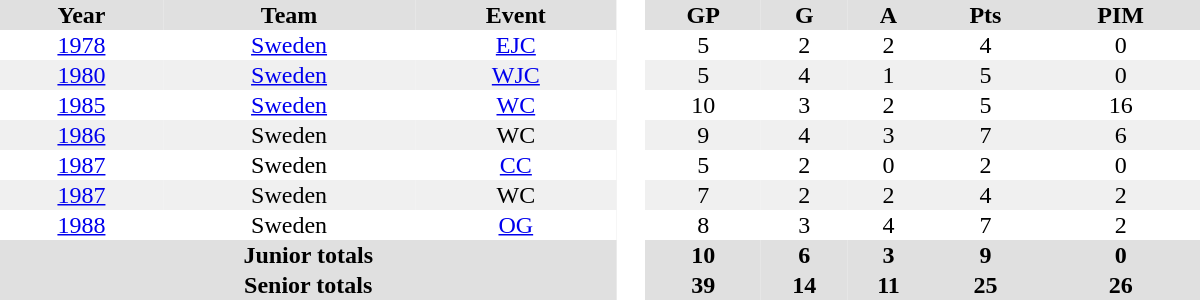<table border="0" cellpadding="1" cellspacing="0" style="text-align:center; width:50em">
<tr ALIGN="center" bgcolor="#e0e0e0">
<th>Year</th>
<th>Team</th>
<th>Event</th>
<th rowspan="99" bgcolor="#ffffff"> </th>
<th>GP</th>
<th>G</th>
<th>A</th>
<th>Pts</th>
<th>PIM</th>
</tr>
<tr>
<td><a href='#'>1978</a></td>
<td><a href='#'>Sweden</a></td>
<td><a href='#'>EJC</a></td>
<td>5</td>
<td>2</td>
<td>2</td>
<td>4</td>
<td>0</td>
</tr>
<tr bgcolor="#f0f0f0">
<td><a href='#'>1980</a></td>
<td><a href='#'>Sweden</a></td>
<td><a href='#'>WJC</a></td>
<td>5</td>
<td>4</td>
<td>1</td>
<td>5</td>
<td>0</td>
</tr>
<tr>
<td><a href='#'>1985</a></td>
<td><a href='#'>Sweden</a></td>
<td><a href='#'>WC</a></td>
<td>10</td>
<td>3</td>
<td>2</td>
<td>5</td>
<td>16</td>
</tr>
<tr bgcolor="#f0f0f0">
<td><a href='#'>1986</a></td>
<td>Sweden</td>
<td>WC</td>
<td>9</td>
<td>4</td>
<td>3</td>
<td>7</td>
<td>6</td>
</tr>
<tr>
<td><a href='#'>1987</a></td>
<td>Sweden</td>
<td><a href='#'>CC</a></td>
<td>5</td>
<td>2</td>
<td>0</td>
<td>2</td>
<td>0</td>
</tr>
<tr bgcolor="#f0f0f0">
<td><a href='#'>1987</a></td>
<td>Sweden</td>
<td>WC</td>
<td>7</td>
<td>2</td>
<td>2</td>
<td>4</td>
<td>2</td>
</tr>
<tr>
<td><a href='#'>1988</a></td>
<td>Sweden</td>
<td><a href='#'>OG</a></td>
<td>8</td>
<td>3</td>
<td>4</td>
<td>7</td>
<td>2</td>
</tr>
<tr bgcolor="#e0e0e0">
<th colspan=3>Junior totals</th>
<th>10</th>
<th>6</th>
<th>3</th>
<th>9</th>
<th>0</th>
</tr>
<tr bgcolor="#e0e0e0">
<th colspan=3>Senior totals</th>
<th>39</th>
<th>14</th>
<th>11</th>
<th>25</th>
<th>26</th>
</tr>
</table>
